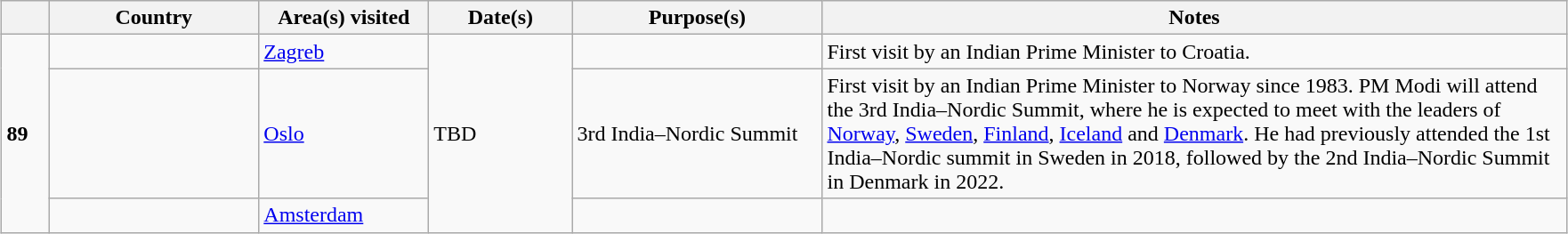<table class="wikitable outercollapse sortable" style="margin: 1em auto 1em auto">
<tr>
<th style="width: 3%;"></th>
<th width="150">Country</th>
<th width="120">Area(s) visited</th>
<th width="100">Date(s)</th>
<th width="180">Purpose(s)</th>
<th width="550">Notes</th>
</tr>
<tr>
<td rowspan="3"><strong>89</strong></td>
<td></td>
<td><a href='#'>Zagreb</a></td>
<td rowspan="3">TBD</td>
<td></td>
<td>First visit by an Indian Prime Minister to Croatia.</td>
</tr>
<tr>
<td></td>
<td><a href='#'>Oslo</a></td>
<td>3rd India–Nordic Summit</td>
<td>First visit by an Indian Prime Minister to Norway since 1983. PM Modi will attend the 3rd India–Nordic Summit, where he is expected to meet with the leaders of <a href='#'>Norway</a>, <a href='#'>Sweden</a>, <a href='#'>Finland</a>, <a href='#'>Iceland</a> and <a href='#'>Denmark</a>. He had previously attended the 1st India–Nordic summit in Sweden in 2018, followed by the 2nd India–Nordic Summit in Denmark in 2022.</td>
</tr>
<tr>
<td></td>
<td><a href='#'>Amsterdam</a></td>
<td></td>
<td></td>
</tr>
</table>
